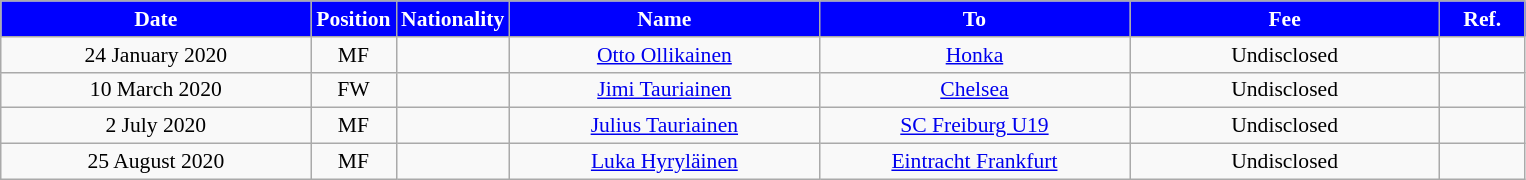<table class="wikitable"  style="text-align:center; font-size:90%; ">
<tr>
<th style="background:#00f; color:white; width:200px;">Date</th>
<th style="background:#00f; color:white; width:50px;">Position</th>
<th style="background:#00f; color:white; width:50px;">Nationality</th>
<th style="background:#00f; color:white; width:200px;">Name</th>
<th style="background:#00f; color:white; width:200px;">To</th>
<th style="background:#00f; color:white; width:200px;">Fee</th>
<th style="background:#00f; color:white; width:50px;">Ref.</th>
</tr>
<tr>
<td>24 January 2020</td>
<td>MF</td>
<td></td>
<td><a href='#'>Otto Ollikainen</a></td>
<td><a href='#'>Honka</a></td>
<td>Undisclosed</td>
<td></td>
</tr>
<tr>
<td>10 March 2020</td>
<td>FW</td>
<td></td>
<td><a href='#'>Jimi Tauriainen</a></td>
<td><a href='#'>Chelsea</a></td>
<td>Undisclosed</td>
<td></td>
</tr>
<tr>
<td>2 July 2020</td>
<td>MF</td>
<td></td>
<td><a href='#'>Julius Tauriainen</a></td>
<td><a href='#'>SC Freiburg U19</a></td>
<td>Undisclosed</td>
<td></td>
</tr>
<tr>
<td>25 August 2020</td>
<td>MF</td>
<td></td>
<td><a href='#'>Luka Hyryläinen</a></td>
<td><a href='#'>Eintracht Frankfurt</a></td>
<td>Undisclosed</td>
<td></td>
</tr>
</table>
